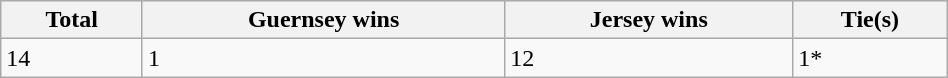<table class="wikitable" style="width:50%;">
<tr style="background:#efefef;">
<th>Total</th>
<th>Guernsey wins</th>
<th>Jersey wins</th>
<th>Tie(s)</th>
</tr>
<tr>
<td>14</td>
<td>1</td>
<td>12</td>
<td>1*</td>
</tr>
</table>
